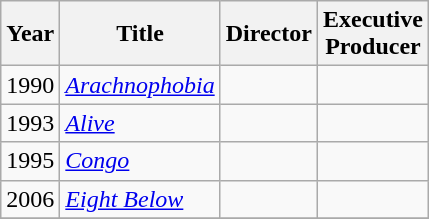<table class="wikitable">
<tr>
<th>Year</th>
<th>Title</th>
<th>Director</th>
<th>Executive<br>Producer</th>
</tr>
<tr>
<td>1990</td>
<td><em><a href='#'>Arachnophobia</a></em></td>
<td></td>
<td></td>
</tr>
<tr>
<td>1993</td>
<td><em><a href='#'>Alive</a></em></td>
<td></td>
<td></td>
</tr>
<tr>
<td>1995</td>
<td><em><a href='#'>Congo</a></em></td>
<td></td>
<td></td>
</tr>
<tr>
<td>2006</td>
<td><em><a href='#'>Eight Below</a></em></td>
<td></td>
<td></td>
</tr>
<tr>
</tr>
</table>
